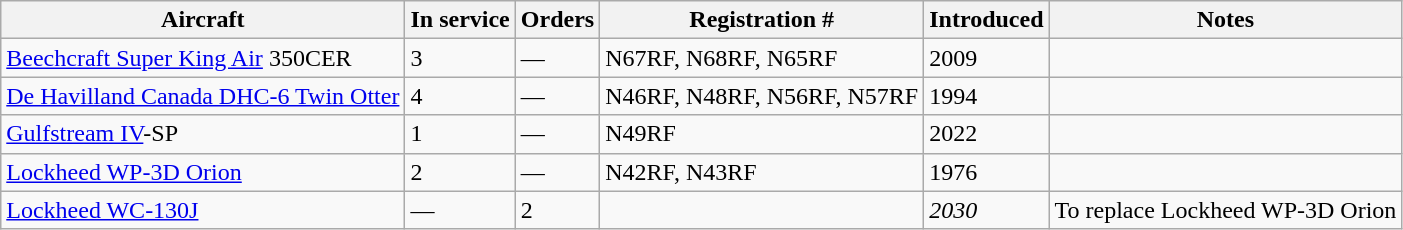<table class="wikitable">
<tr>
<th>Aircraft</th>
<th>In service</th>
<th>Orders</th>
<th>Registration #</th>
<th>Introduced</th>
<th>Notes</th>
</tr>
<tr>
<td><a href='#'>Beechcraft Super King Air</a> 350CER</td>
<td>3</td>
<td>—</td>
<td>N67RF, N68RF, N65RF</td>
<td>2009</td>
<td></td>
</tr>
<tr>
<td><a href='#'>De Havilland Canada DHC-6 Twin Otter</a></td>
<td>4</td>
<td>—</td>
<td>N46RF, N48RF, N56RF, N57RF</td>
<td>1994</td>
<td></td>
</tr>
<tr>
<td><a href='#'>Gulfstream IV</a>-SP</td>
<td>1</td>
<td>—</td>
<td>N49RF</td>
<td>2022</td>
<td></td>
</tr>
<tr>
<td><a href='#'>Lockheed WP-3D Orion</a></td>
<td>2</td>
<td>—</td>
<td>N42RF, N43RF</td>
<td>1976</td>
<td></td>
</tr>
<tr>
<td><a href='#'>Lockheed WC-130J</a></td>
<td>—</td>
<td>2</td>
<td></td>
<td><em>2030</em></td>
<td>To replace Lockheed WP-3D Orion</td>
</tr>
</table>
